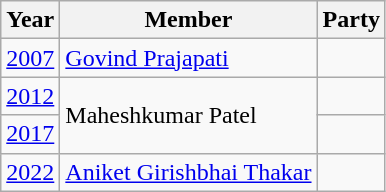<table class="wikitable sortable">
<tr>
<th>Year</th>
<th>Member</th>
<th colspan="2">Party</th>
</tr>
<tr>
<td><a href='#'>2007</a></td>
<td><a href='#'>Govind Prajapati</a></td>
<td></td>
</tr>
<tr>
<td><a href='#'>2012</a></td>
<td rowspan =2>Maheshkumar Patel</td>
<td></td>
</tr>
<tr>
<td><a href='#'>2017</a></td>
</tr>
<tr>
<td><a href='#'>2022</a></td>
<td><a href='#'>Aniket Girishbhai Thakar</a></td>
<td></td>
</tr>
</table>
